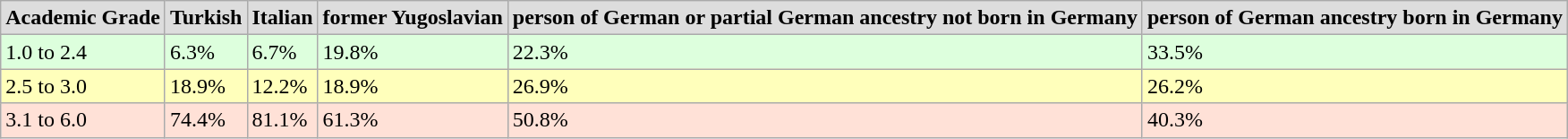<table class="wikitable">
<tr>
<th style="background: #dddddd;">Academic Grade</th>
<th style="background: #dddddd;">Turkish</th>
<th style="background: #dddddd;">Italian</th>
<th style="background: #dddddd;">former Yugoslavian</th>
<th style="background: #dddddd;">person of German or partial German ancestry not born in Germany</th>
<th style="background: #dddddd;">person of German ancestry born in Germany</th>
</tr>
<tr>
<td style="background: #ddffdd;">1.0 to 2.4</td>
<td style="background: #ddffdd;">6.3%</td>
<td style="background: #ddffdd;">6.7%</td>
<td style="background: #ddffdd;">19.8%</td>
<td style="background: #ddffdd;">22.3%</td>
<td style="background: #ddffdd;">33.5%</td>
</tr>
<tr>
<td style="background: #ffffbb;">2.5 to 3.0</td>
<td style="background: #ffffbb;">18.9%</td>
<td style="background: #ffffbb;">12.2%</td>
<td style="background: #ffffbb;">18.9%</td>
<td style="background: #ffffbb;">26.9%</td>
<td style="background: #ffffbb;">26.2%</td>
</tr>
<tr>
<td style="background: #ffe1d7;">3.1 to 6.0</td>
<td style="background: #ffe1d7;">74.4%</td>
<td style="background: #ffe1d7;">81.1%</td>
<td style="background: #ffe1d7;">61.3%</td>
<td style="background: #ffe1d7;">50.8%</td>
<td style="background: #ffe1d7;">40.3%</td>
</tr>
</table>
